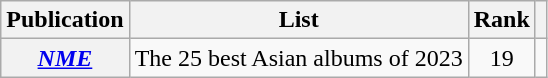<table class="wikitable sortable plainrowheaders" style="text-align:center">
<tr>
<th scope="col">Publication</th>
<th scope="col" class="unsortable">List</th>
<th scope="col" data-sort-type="number">Rank</th>
<th scope="col" class="unsortable"></th>
</tr>
<tr>
<th scope="row"><em><a href='#'>NME</a></em></th>
<td style="text-align:left">The 25 best Asian albums of 2023</td>
<td>19</td>
<td></td>
</tr>
</table>
